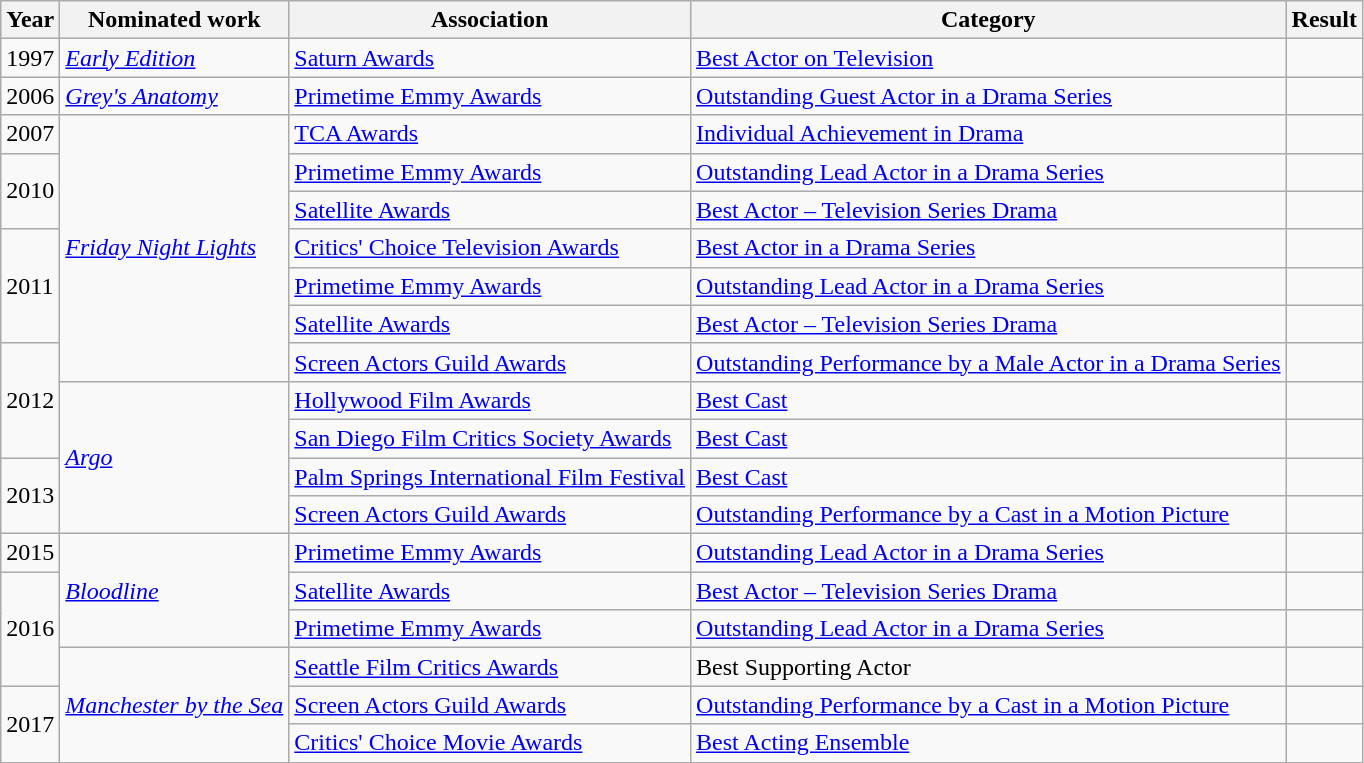<table class="wikitable sortable">
<tr>
<th>Year</th>
<th>Nominated work</th>
<th>Association</th>
<th>Category</th>
<th>Result</th>
</tr>
<tr>
<td>1997</td>
<td><em><a href='#'>Early Edition</a></em></td>
<td><a href='#'>Saturn Awards</a></td>
<td><a href='#'>Best Actor on Television</a></td>
<td></td>
</tr>
<tr>
<td>2006</td>
<td><em><a href='#'>Grey's Anatomy</a></em></td>
<td><a href='#'>Primetime Emmy Awards</a></td>
<td><a href='#'>Outstanding Guest Actor in a Drama Series</a></td>
<td></td>
</tr>
<tr>
<td>2007</td>
<td rowspan="7"><em><a href='#'>Friday Night Lights</a></em></td>
<td><a href='#'>TCA Awards</a></td>
<td><a href='#'>Individual Achievement in Drama</a></td>
<td></td>
</tr>
<tr>
<td rowspan="2">2010</td>
<td><a href='#'>Primetime Emmy Awards</a></td>
<td><a href='#'>Outstanding Lead Actor in a Drama Series</a></td>
<td></td>
</tr>
<tr>
<td><a href='#'>Satellite Awards</a></td>
<td><a href='#'>Best Actor – Television Series Drama</a></td>
<td></td>
</tr>
<tr>
<td rowspan="3">2011</td>
<td><a href='#'>Critics' Choice Television Awards</a></td>
<td><a href='#'>Best Actor in a Drama Series</a></td>
<td></td>
</tr>
<tr>
<td><a href='#'>Primetime Emmy Awards</a></td>
<td><a href='#'>Outstanding Lead Actor in a Drama Series</a></td>
<td></td>
</tr>
<tr>
<td><a href='#'>Satellite Awards</a></td>
<td><a href='#'>Best Actor – Television Series Drama</a></td>
<td></td>
</tr>
<tr>
<td rowspan="3">2012</td>
<td><a href='#'>Screen Actors Guild Awards</a></td>
<td><a href='#'>Outstanding Performance by a Male Actor in a Drama Series</a></td>
<td></td>
</tr>
<tr>
<td rowspan="4"><em><a href='#'>Argo</a></em></td>
<td><a href='#'>Hollywood Film Awards</a></td>
<td><a href='#'>Best Cast</a></td>
<td></td>
</tr>
<tr>
<td><a href='#'>San Diego Film Critics Society Awards</a></td>
<td><a href='#'>Best Cast</a></td>
<td></td>
</tr>
<tr>
<td rowspan="2">2013</td>
<td><a href='#'>Palm Springs International Film Festival</a></td>
<td><a href='#'>Best Cast</a></td>
<td></td>
</tr>
<tr>
<td><a href='#'>Screen Actors Guild Awards</a></td>
<td><a href='#'>Outstanding Performance by a Cast in a Motion Picture</a></td>
<td></td>
</tr>
<tr>
<td>2015</td>
<td rowspan="3"><em><a href='#'>Bloodline</a></em></td>
<td><a href='#'>Primetime Emmy Awards</a></td>
<td><a href='#'>Outstanding Lead Actor in a Drama Series</a></td>
<td></td>
</tr>
<tr>
<td rowspan="3">2016</td>
<td><a href='#'>Satellite Awards</a></td>
<td><a href='#'>Best Actor – Television Series Drama</a></td>
<td></td>
</tr>
<tr>
<td><a href='#'>Primetime Emmy Awards</a></td>
<td><a href='#'>Outstanding Lead Actor in a Drama Series</a></td>
<td></td>
</tr>
<tr>
<td rowspan="3"><em><a href='#'>Manchester by the Sea</a></em></td>
<td><a href='#'>Seattle Film Critics Awards</a></td>
<td>Best Supporting Actor</td>
<td></td>
</tr>
<tr>
<td rowspan="2">2017</td>
<td><a href='#'>Screen Actors Guild Awards</a></td>
<td><a href='#'>Outstanding Performance by a Cast in a Motion Picture</a></td>
<td></td>
</tr>
<tr>
<td><a href='#'>Critics' Choice Movie Awards</a></td>
<td><a href='#'>Best Acting Ensemble</a></td>
<td></td>
</tr>
</table>
